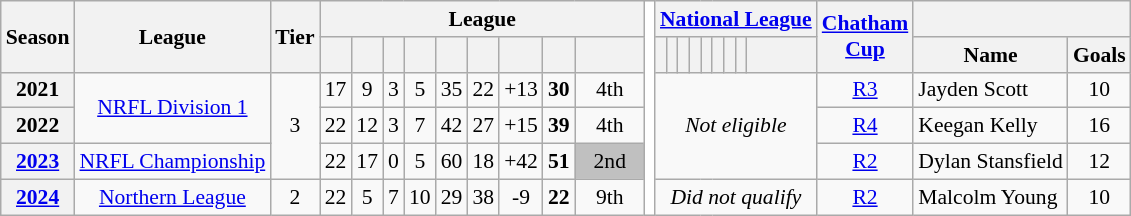<table class="wikitable" style="font-size:90%; text-align:center;">
<tr>
<th rowspan=2>Season</th>
<th rowspan=2>League</th>
<th rowspan=2>Tier</th>
<th colspan=9>League</th>
<th style="background:white" rowspan=64></th>
<th colspan=9><a href='#'>National League</a></th>
<th rowspan=2 width=40px><a href='#'>Chatham<br>Cup</a></th>
<th colspan=2></th>
</tr>
<tr>
<th></th>
<th></th>
<th></th>
<th></th>
<th></th>
<th></th>
<th></th>
<th></th>
<th width=40px></th>
<th></th>
<th></th>
<th></th>
<th></th>
<th></th>
<th></th>
<th></th>
<th></th>
<th width=40px></th>
<th>Name</th>
<th>Goals</th>
</tr>
<tr>
<th>2021</th>
<td rowspan="2"><a href='#'>NRFL Division 1</a></td>
<td rowspan="3">3</td>
<td>17</td>
<td>9</td>
<td>3</td>
<td>5</td>
<td>35</td>
<td>22</td>
<td>+13</td>
<td><strong>30</strong></td>
<td>4th</td>
<td rowspan="3" colspan="9"><em>Not eligible</em></td>
<td><a href='#'>R3</a></td>
<td style=text-align:left> Jayden Scott</td>
<td>10</td>
</tr>
<tr>
<th>2022</th>
<td>22</td>
<td>12</td>
<td>3</td>
<td>7</td>
<td>42</td>
<td>27</td>
<td>+15</td>
<td><strong>39</strong></td>
<td>4th</td>
<td><a href='#'>R4</a></td>
<td style=text-align:left> Keegan Kelly</td>
<td>16</td>
</tr>
<tr>
<th><a href='#'>2023</a></th>
<td><a href='#'>NRFL Championship</a></td>
<td>22</td>
<td>17</td>
<td>0</td>
<td>5</td>
<td>60</td>
<td>18</td>
<td>+42</td>
<td><strong>51</strong></td>
<td style="background:silver;">2nd</td>
<td><a href='#'>R2</a></td>
<td style=text-align:left> Dylan Stansfield</td>
<td>12</td>
</tr>
<tr>
<th><a href='#'>2024</a></th>
<td><a href='#'>Northern League</a></td>
<td>2</td>
<td>22</td>
<td>5</td>
<td>7</td>
<td>10</td>
<td>29</td>
<td>38</td>
<td>-9</td>
<td><strong>22</strong></td>
<td>9th</td>
<td colspan="9"><em>Did not qualify</em></td>
<td><a href='#'>R2</a></td>
<td style=text-align:left> Malcolm Young</td>
<td>10</td>
</tr>
</table>
